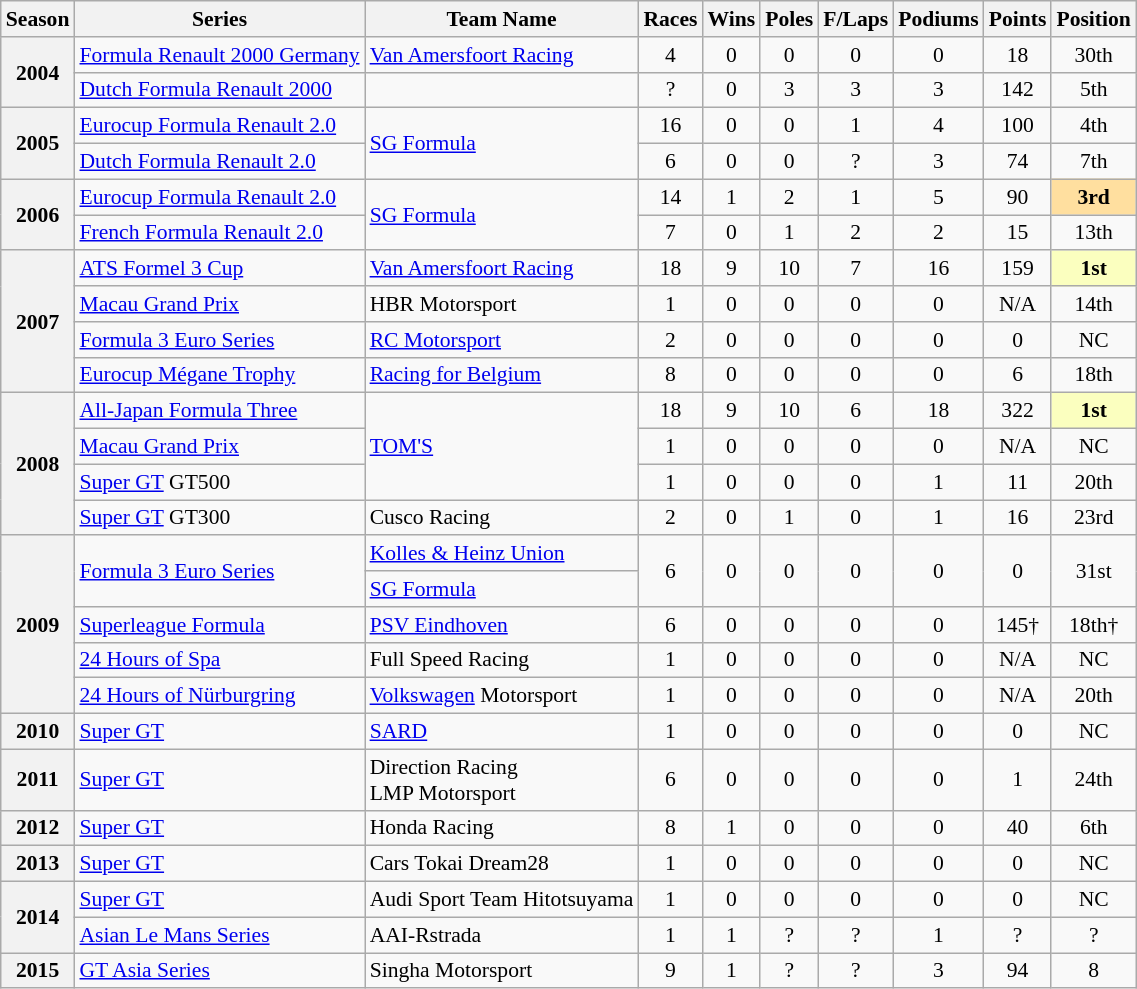<table class="wikitable" style="font-size: 90%; text-align:center">
<tr>
<th>Season</th>
<th>Series</th>
<th>Team Name</th>
<th>Races</th>
<th>Wins</th>
<th>Poles</th>
<th>F/Laps</th>
<th>Podiums</th>
<th>Points</th>
<th>Position</th>
</tr>
<tr>
<th rowspan=2>2004</th>
<td align=left><a href='#'>Formula Renault 2000 Germany</a></td>
<td align=left><a href='#'>Van Amersfoort Racing</a></td>
<td>4</td>
<td>0</td>
<td>0</td>
<td>0</td>
<td>0</td>
<td>18</td>
<td>30th</td>
</tr>
<tr>
<td align=left><a href='#'>Dutch Formula Renault 2000</a></td>
<td></td>
<td>?</td>
<td>0</td>
<td>3</td>
<td>3</td>
<td>3</td>
<td>142</td>
<td>5th</td>
</tr>
<tr>
<th rowspan=2>2005</th>
<td align=left><a href='#'>Eurocup Formula Renault 2.0</a></td>
<td align=left rowspan=2><a href='#'>SG Formula</a></td>
<td>16</td>
<td>0</td>
<td>0</td>
<td>1</td>
<td>4</td>
<td>100</td>
<td>4th</td>
</tr>
<tr>
<td align=left><a href='#'>Dutch Formula Renault 2.0</a></td>
<td>6</td>
<td>0</td>
<td>0</td>
<td>?</td>
<td>3</td>
<td>74</td>
<td>7th</td>
</tr>
<tr>
<th rowspan=2>2006</th>
<td align=left><a href='#'>Eurocup Formula Renault 2.0</a></td>
<td align=left rowspan=2><a href='#'>SG Formula</a></td>
<td>14</td>
<td>1</td>
<td>2</td>
<td>1</td>
<td>5</td>
<td>90</td>
<td style="background:#FFDF9F;"><strong>3rd</strong></td>
</tr>
<tr>
<td align=left><a href='#'>French Formula Renault 2.0</a></td>
<td>7</td>
<td>0</td>
<td>1</td>
<td>2</td>
<td>2</td>
<td>15</td>
<td>13th</td>
</tr>
<tr>
<th rowspan=4>2007</th>
<td align=left><a href='#'>ATS Formel 3 Cup</a></td>
<td align=left><a href='#'>Van Amersfoort Racing</a></td>
<td>18</td>
<td>9</td>
<td>10</td>
<td>7</td>
<td>16</td>
<td>159</td>
<td style="background:#FBFFBF;"><strong>1st</strong></td>
</tr>
<tr>
<td align=left><a href='#'>Macau Grand Prix</a></td>
<td align=left>HBR Motorsport</td>
<td>1</td>
<td>0</td>
<td>0</td>
<td>0</td>
<td>0</td>
<td>N/A</td>
<td>14th</td>
</tr>
<tr>
<td align=left><a href='#'>Formula 3 Euro Series</a></td>
<td align=left><a href='#'>RC Motorsport</a></td>
<td>2</td>
<td>0</td>
<td>0</td>
<td>0</td>
<td>0</td>
<td>0</td>
<td>NC</td>
</tr>
<tr>
<td align=left><a href='#'>Eurocup Mégane Trophy</a></td>
<td align=left><a href='#'>Racing for Belgium</a></td>
<td>8</td>
<td>0</td>
<td>0</td>
<td>0</td>
<td>0</td>
<td>6</td>
<td>18th</td>
</tr>
<tr>
<th rowspan=4>2008</th>
<td align=left><a href='#'>All-Japan Formula Three</a></td>
<td align=left rowspan=3><a href='#'>TOM'S</a></td>
<td>18</td>
<td>9</td>
<td>10</td>
<td>6</td>
<td>18</td>
<td>322</td>
<td style="background:#FBFFBF;"><strong>1st</strong></td>
</tr>
<tr>
<td align=left><a href='#'>Macau Grand Prix</a></td>
<td>1</td>
<td>0</td>
<td>0</td>
<td>0</td>
<td>0</td>
<td>N/A</td>
<td>NC</td>
</tr>
<tr>
<td align=left><a href='#'>Super GT</a> GT500</td>
<td>1</td>
<td>0</td>
<td>0</td>
<td>0</td>
<td>1</td>
<td>11</td>
<td>20th</td>
</tr>
<tr>
<td align=left><a href='#'>Super GT</a> GT300</td>
<td align=left>Cusco Racing</td>
<td>2</td>
<td>0</td>
<td>1</td>
<td>0</td>
<td>1</td>
<td>16</td>
<td>23rd</td>
</tr>
<tr>
<th rowspan=5>2009</th>
<td align=left rowspan=2><a href='#'>Formula 3 Euro Series</a></td>
<td align=left><a href='#'>Kolles & Heinz Union</a></td>
<td rowspan=2>6</td>
<td rowspan=2>0</td>
<td rowspan=2>0</td>
<td rowspan=2>0</td>
<td rowspan=2>0</td>
<td rowspan=2>0</td>
<td rowspan=2>31st</td>
</tr>
<tr>
<td align=left><a href='#'>SG Formula</a></td>
</tr>
<tr>
<td align=left><a href='#'>Superleague Formula</a></td>
<td align=left><a href='#'>PSV Eindhoven</a></td>
<td>6</td>
<td>0</td>
<td>0</td>
<td>0</td>
<td>0</td>
<td>145†</td>
<td>18th†</td>
</tr>
<tr>
<td align=left><a href='#'>24 Hours of Spa</a></td>
<td align=left>Full Speed Racing</td>
<td>1</td>
<td>0</td>
<td>0</td>
<td>0</td>
<td>0</td>
<td>N/A</td>
<td>NC</td>
</tr>
<tr>
<td align=left><a href='#'>24 Hours of Nürburgring</a></td>
<td align=left><a href='#'>Volkswagen</a> Motorsport</td>
<td>1</td>
<td>0</td>
<td>0</td>
<td>0</td>
<td>0</td>
<td>N/A</td>
<td>20th</td>
</tr>
<tr>
<th>2010</th>
<td align=left><a href='#'>Super GT</a></td>
<td align=left><a href='#'>SARD</a></td>
<td>1</td>
<td>0</td>
<td>0</td>
<td>0</td>
<td>0</td>
<td>0</td>
<td>NC</td>
</tr>
<tr>
<th>2011</th>
<td align=left><a href='#'>Super GT</a></td>
<td align=left>Direction Racing<br>LMP Motorsport</td>
<td>6</td>
<td>0</td>
<td>0</td>
<td>0</td>
<td>0</td>
<td>1</td>
<td>24th</td>
</tr>
<tr>
<th>2012</th>
<td align=left><a href='#'>Super GT</a></td>
<td align=left>Honda Racing</td>
<td>8</td>
<td>1</td>
<td>0</td>
<td>0</td>
<td>0</td>
<td>40</td>
<td>6th</td>
</tr>
<tr>
<th>2013</th>
<td align=left><a href='#'>Super GT</a></td>
<td align=left>Cars Tokai Dream28</td>
<td>1</td>
<td>0</td>
<td>0</td>
<td>0</td>
<td>0</td>
<td>0</td>
<td>NC</td>
</tr>
<tr>
<th rowspan="2">2014</th>
<td align=left><a href='#'>Super GT</a></td>
<td align=left>Audi Sport Team Hitotsuyama</td>
<td>1</td>
<td>0</td>
<td>0</td>
<td>0</td>
<td>0</td>
<td>0</td>
<td>NC</td>
</tr>
<tr>
<td align=left><a href='#'>Asian Le Mans Series</a></td>
<td align=left>AAI-Rstrada</td>
<td>1</td>
<td>1</td>
<td>?</td>
<td>?</td>
<td>1</td>
<td>?</td>
<td>?</td>
</tr>
<tr>
<th>2015</th>
<td align=left><a href='#'>GT Asia Series</a></td>
<td align=left>Singha Motorsport</td>
<td>9</td>
<td>1</td>
<td>?</td>
<td>?</td>
<td>3</td>
<td>94</td>
<td>8</td>
</tr>
</table>
